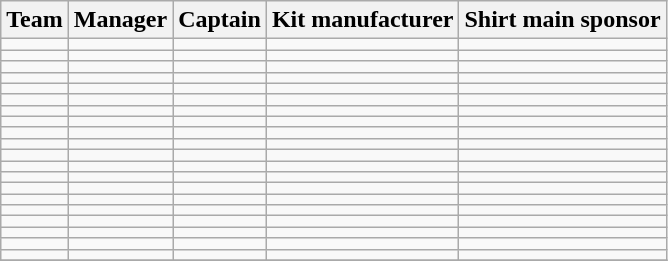<table class="wikitable sortable" style="text-align: left;">
<tr>
<th>Team</th>
<th>Manager</th>
<th>Captain</th>
<th>Kit manufacturer</th>
<th>Shirt main sponsor</th>
</tr>
<tr>
<td></td>
<td></td>
<td></td>
<td></td>
<td></td>
</tr>
<tr>
<td></td>
<td></td>
<td></td>
<td></td>
<td></td>
</tr>
<tr>
<td></td>
<td></td>
<td></td>
<td></td>
<td></td>
</tr>
<tr>
<td></td>
<td></td>
<td></td>
<td></td>
<td></td>
</tr>
<tr>
<td></td>
<td></td>
<td></td>
<td></td>
<td></td>
</tr>
<tr>
<td></td>
<td></td>
<td></td>
<td></td>
<td></td>
</tr>
<tr>
<td></td>
<td></td>
<td></td>
<td></td>
<td></td>
</tr>
<tr>
<td></td>
<td></td>
<td></td>
<td></td>
<td></td>
</tr>
<tr>
<td></td>
<td></td>
<td></td>
<td></td>
<td></td>
</tr>
<tr>
<td></td>
<td></td>
<td></td>
<td></td>
<td></td>
</tr>
<tr>
<td></td>
<td></td>
<td></td>
<td></td>
<td></td>
</tr>
<tr>
<td></td>
<td></td>
<td></td>
<td></td>
<td></td>
</tr>
<tr>
<td></td>
<td></td>
<td></td>
<td></td>
<td></td>
</tr>
<tr>
<td></td>
<td></td>
<td></td>
<td></td>
<td></td>
</tr>
<tr>
<td></td>
<td></td>
<td></td>
<td></td>
<td></td>
</tr>
<tr>
<td></td>
<td></td>
<td></td>
<td></td>
<td></td>
</tr>
<tr>
<td></td>
<td></td>
<td></td>
<td></td>
<td></td>
</tr>
<tr>
<td></td>
<td></td>
<td></td>
<td></td>
<td></td>
</tr>
<tr>
<td></td>
<td></td>
<td></td>
<td></td>
<td></td>
</tr>
<tr>
<td></td>
<td></td>
<td></td>
<td></td>
<td></td>
</tr>
<tr>
</tr>
</table>
